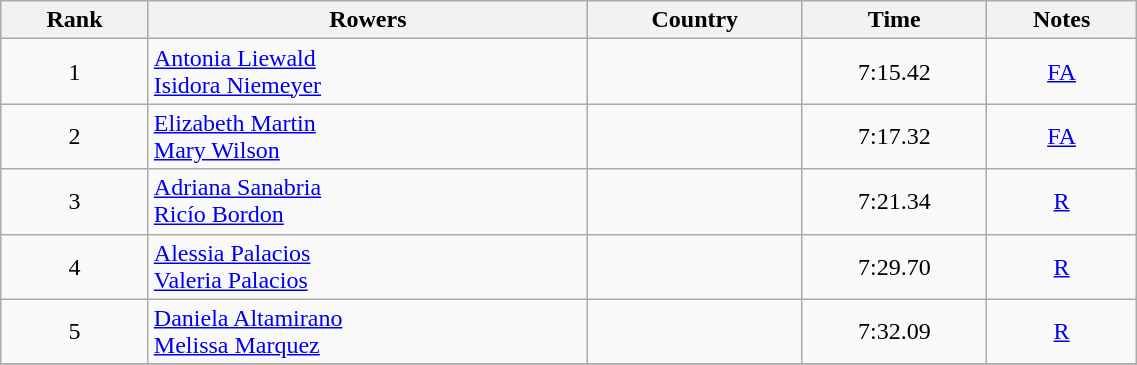<table class="wikitable" width=60% style="text-align:center">
<tr>
<th>Rank</th>
<th>Rowers</th>
<th>Country</th>
<th>Time</th>
<th>Notes</th>
</tr>
<tr>
<td>1</td>
<td align=left><a href='#'>Antonia Liewald</a><br><a href='#'>Isidora Niemeyer</a></td>
<td align=left></td>
<td>7:15.42</td>
<td><a href='#'>FA</a></td>
</tr>
<tr>
<td>2</td>
<td align=left><a href='#'>Elizabeth Martin</a><br><a href='#'>Mary Wilson</a></td>
<td align=left></td>
<td>7:17.32</td>
<td><a href='#'>FA</a></td>
</tr>
<tr>
<td>3</td>
<td align=left><a href='#'>Adriana Sanabria</a><br><a href='#'>Ricío Bordon</a></td>
<td align=left></td>
<td>7:21.34</td>
<td><a href='#'>R</a></td>
</tr>
<tr>
<td>4</td>
<td align=left><a href='#'>Alessia Palacios</a><br><a href='#'>Valeria Palacios</a></td>
<td align=left></td>
<td>7:29.70</td>
<td><a href='#'>R</a></td>
</tr>
<tr>
<td>5</td>
<td align=left><a href='#'>Daniela Altamirano</a><br><a href='#'>Melissa Marquez</a></td>
<td align=left></td>
<td>7:32.09</td>
<td><a href='#'>R</a></td>
</tr>
<tr>
</tr>
</table>
